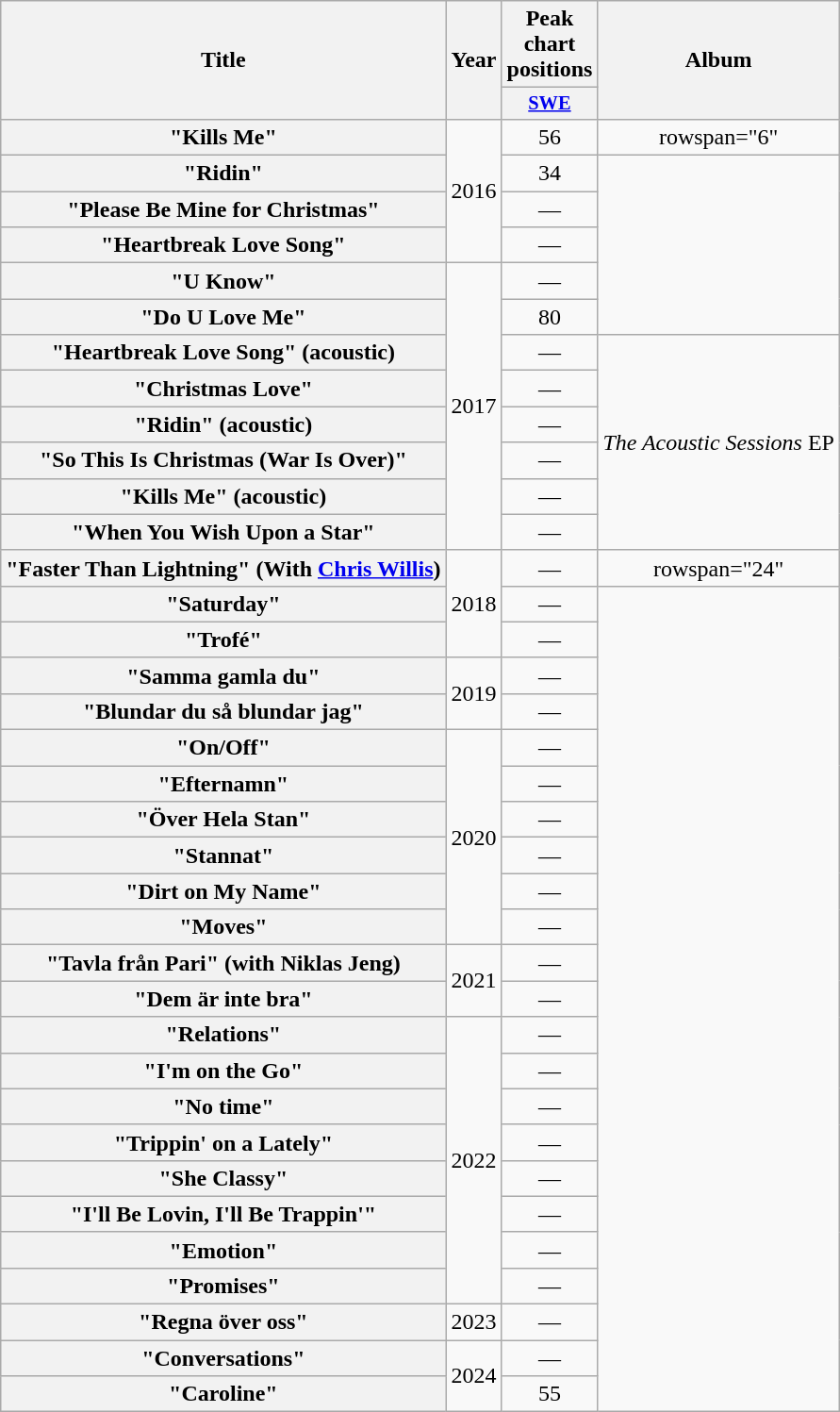<table class="wikitable plainrowheaders" style="text-align:center;">
<tr>
<th scope="col" rowspan="2">Title</th>
<th scope="col" rowspan="2">Year</th>
<th scope="col" colspan="1">Peak chart positions</th>
<th scope="col" rowspan="2">Album</th>
</tr>
<tr>
<th scope="col" style="width:3em;font-size:85%;"><a href='#'>SWE</a><br></th>
</tr>
<tr>
<th scope="row">"Kills Me"</th>
<td rowspan="4">2016</td>
<td>56</td>
<td>rowspan="6" </td>
</tr>
<tr>
<th scope="row">"Ridin"</th>
<td>34</td>
</tr>
<tr>
<th scope="row">"Please Be Mine for Christmas"</th>
<td>—</td>
</tr>
<tr>
<th scope="row">"Heartbreak Love Song"</th>
<td>—</td>
</tr>
<tr>
<th scope="row">"U Know"</th>
<td rowspan="8">2017</td>
<td>—</td>
</tr>
<tr>
<th scope="row">"Do U Love Me"</th>
<td>80</td>
</tr>
<tr>
<th scope="row">"Heartbreak Love Song" (acoustic)</th>
<td>—</td>
<td rowspan="6"><em>The Acoustic Sessions</em> EP</td>
</tr>
<tr>
<th scope="row">"Christmas Love"</th>
<td>—</td>
</tr>
<tr>
<th scope="row">"Ridin" (acoustic)</th>
<td>—</td>
</tr>
<tr>
<th scope="row">"So This Is Christmas (War Is Over)"</th>
<td>—</td>
</tr>
<tr>
<th scope="row">"Kills Me" (acoustic)</th>
<td>—</td>
</tr>
<tr>
<th scope="row">"When You Wish Upon a Star"</th>
<td>—</td>
</tr>
<tr>
<th scope="row">"Faster Than Lightning" (With <a href='#'>Chris Willis</a>)</th>
<td rowspan="3">2018</td>
<td>—</td>
<td>rowspan="24" </td>
</tr>
<tr>
<th scope="row">"Saturday"</th>
<td>—</td>
</tr>
<tr>
<th scope="row">"Trofé"</th>
<td>—</td>
</tr>
<tr>
<th scope="row">"Samma gamla du"</th>
<td rowspan="2">2019</td>
<td>—</td>
</tr>
<tr>
<th scope="row">"Blundar du så blundar jag"</th>
<td>—</td>
</tr>
<tr>
<th scope="row">"On/Off"</th>
<td rowspan="6">2020</td>
<td>—</td>
</tr>
<tr>
<th scope="row">"Efternamn"</th>
<td>—</td>
</tr>
<tr>
<th scope="row">"Över Hela Stan"</th>
<td>—</td>
</tr>
<tr>
<th scope="row">"Stannat"</th>
<td>—</td>
</tr>
<tr>
<th scope="row">"Dirt on My Name"</th>
<td>—</td>
</tr>
<tr>
<th scope="row">"Moves"</th>
<td>—</td>
</tr>
<tr>
<th scope="row">"Tavla från Pari" (with Niklas Jeng)</th>
<td rowspan="2">2021</td>
<td>—</td>
</tr>
<tr>
<th scope="row">"Dem är inte bra"</th>
<td>—</td>
</tr>
<tr>
<th scope="row">"Relations"</th>
<td rowspan="8">2022</td>
<td>—</td>
</tr>
<tr>
<th scope="row">"I'm on the Go"</th>
<td>—</td>
</tr>
<tr>
<th scope="row">"No time"</th>
<td>—</td>
</tr>
<tr>
<th scope="row">"Trippin' on a Lately"</th>
<td>—</td>
</tr>
<tr>
<th scope="row">"She Classy"</th>
<td>—</td>
</tr>
<tr>
<th scope="row">"I'll Be Lovin, I'll Be Trappin'"</th>
<td>—</td>
</tr>
<tr>
<th scope="row">"Emotion"</th>
<td>—</td>
</tr>
<tr>
<th scope="row">"Promises"</th>
<td>—</td>
</tr>
<tr>
<th scope="row">"Regna över oss"</th>
<td>2023</td>
<td>—</td>
</tr>
<tr>
<th scope="row">"Conversations"</th>
<td rowspan=2">2024</td>
<td>—</td>
</tr>
<tr>
<th scope="row">"Caroline"</th>
<td>55<br></td>
</tr>
</table>
